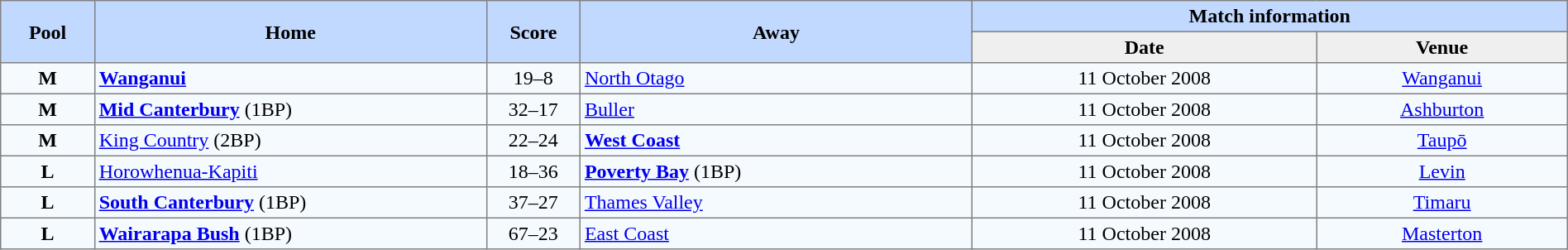<table border=1 style="border-collapse:collapse;text-align:center" cellpadding=3 cellspacing=0 width=100%>
<tr bgcolor=#C1D8FF>
<th rowspan=2 width=6%>Pool</th>
<th rowspan=2 width=25%>Home</th>
<th rowspan=2 width=6%>Score</th>
<th rowspan=2 width=25%>Away</th>
<th colspan=6>Match information</th>
</tr>
<tr bgcolor=#EFEFEF>
<th width=22%>Date</th>
<th width=22%>Venue</th>
</tr>
<tr bgcolor=#F5FAFF>
<td><strong>M</strong></td>
<td align=left><strong><a href='#'>Wanganui</a></strong></td>
<td>19–8</td>
<td align=left><a href='#'>North Otago</a></td>
<td>11 October 2008</td>
<td><a href='#'>Wanganui</a></td>
</tr>
<tr bgcolor=#F5FAFF>
<td><strong>M</strong></td>
<td align=left><strong><a href='#'>Mid Canterbury</a></strong> (1BP)</td>
<td>32–17</td>
<td align=left><a href='#'>Buller</a></td>
<td>11 October 2008</td>
<td><a href='#'>Ashburton</a></td>
</tr>
<tr bgcolor=#F5FAFF>
<td><strong>M</strong></td>
<td align=left><a href='#'>King Country</a> (2BP)</td>
<td>22–24</td>
<td align=left><strong><a href='#'>West Coast</a></strong></td>
<td>11 October 2008</td>
<td><a href='#'>Taupō</a></td>
</tr>
<tr bgcolor=#F5FAFF>
<td><strong>L</strong></td>
<td align=left><a href='#'>Horowhenua-Kapiti</a></td>
<td>18–36</td>
<td align=left><strong><a href='#'>Poverty Bay</a></strong> (1BP)</td>
<td>11 October 2008</td>
<td><a href='#'>Levin</a></td>
</tr>
<tr bgcolor=#F5FAFF>
<td><strong>L</strong></td>
<td align=left><strong><a href='#'>South Canterbury</a></strong> (1BP)</td>
<td>37–27</td>
<td align=left><a href='#'>Thames Valley</a></td>
<td>11 October 2008</td>
<td><a href='#'>Timaru</a></td>
</tr>
<tr bgcolor=#F5FAFF>
<td><strong>L</strong></td>
<td align=left><strong><a href='#'>Wairarapa Bush</a></strong> (1BP)</td>
<td>67–23</td>
<td align=left><a href='#'>East Coast</a></td>
<td>11 October 2008</td>
<td><a href='#'>Masterton</a></td>
</tr>
</table>
